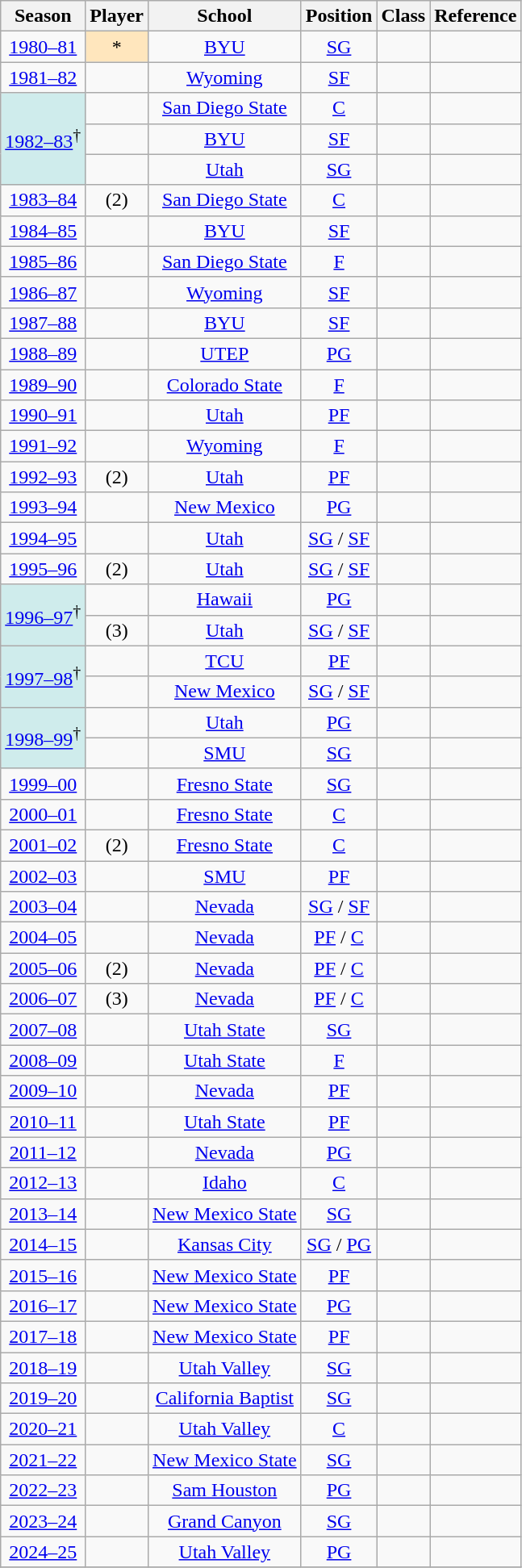<table class="wikitable sortable" style="text-align:center;">
<tr>
<th>Season</th>
<th>Player</th>
<th>School</th>
<th>Position</th>
<th>Class</th>
<th class="unsortable">Reference</th>
</tr>
<tr>
<td><a href='#'>1980–81</a></td>
<td align="center" style="background-color:#FFE6BD;">*</td>
<td><a href='#'>BYU</a></td>
<td><a href='#'>SG</a></td>
<td></td>
<td></td>
</tr>
<tr>
<td><a href='#'>1981–82</a></td>
<td></td>
<td><a href='#'>Wyoming</a></td>
<td><a href='#'>SF</a></td>
<td></td>
<td></td>
</tr>
<tr>
<td style="background-color:#CFECEC;" rowspan=3><a href='#'>1982–83</a><sup>†</sup></td>
<td></td>
<td><a href='#'>San Diego State</a></td>
<td><a href='#'>C</a></td>
<td></td>
<td></td>
</tr>
<tr>
<td></td>
<td><a href='#'>BYU</a></td>
<td><a href='#'>SF</a></td>
<td></td>
<td></td>
</tr>
<tr>
<td></td>
<td><a href='#'>Utah</a></td>
<td><a href='#'>SG</a></td>
<td></td>
<td></td>
</tr>
<tr>
<td><a href='#'>1983–84</a></td>
<td> (2)</td>
<td><a href='#'>San Diego State</a></td>
<td><a href='#'>C</a></td>
<td></td>
<td></td>
</tr>
<tr>
<td><a href='#'>1984–85</a></td>
<td></td>
<td><a href='#'>BYU</a></td>
<td><a href='#'>SF</a></td>
<td></td>
<td></td>
</tr>
<tr>
<td><a href='#'>1985–86</a></td>
<td></td>
<td><a href='#'>San Diego State</a></td>
<td><a href='#'>F</a></td>
<td></td>
<td></td>
</tr>
<tr>
<td><a href='#'>1986–87</a></td>
<td></td>
<td><a href='#'>Wyoming</a></td>
<td><a href='#'>SF</a></td>
<td></td>
<td></td>
</tr>
<tr>
<td><a href='#'>1987–88</a></td>
<td></td>
<td><a href='#'>BYU</a></td>
<td><a href='#'>SF</a></td>
<td></td>
<td></td>
</tr>
<tr>
<td><a href='#'>1988–89</a></td>
<td></td>
<td><a href='#'>UTEP</a></td>
<td><a href='#'>PG</a></td>
<td></td>
<td></td>
</tr>
<tr>
<td><a href='#'>1989–90</a></td>
<td></td>
<td><a href='#'>Colorado State</a></td>
<td><a href='#'>F</a></td>
<td></td>
<td></td>
</tr>
<tr>
<td><a href='#'>1990–91</a></td>
<td></td>
<td><a href='#'>Utah</a></td>
<td><a href='#'>PF</a></td>
<td></td>
<td></td>
</tr>
<tr>
<td><a href='#'>1991–92</a></td>
<td></td>
<td><a href='#'>Wyoming</a></td>
<td><a href='#'>F</a></td>
<td></td>
<td></td>
</tr>
<tr>
<td><a href='#'>1992–93</a></td>
<td> (2)</td>
<td><a href='#'>Utah</a></td>
<td><a href='#'>PF</a></td>
<td></td>
<td></td>
</tr>
<tr>
<td><a href='#'>1993–94</a></td>
<td></td>
<td><a href='#'>New Mexico</a></td>
<td><a href='#'>PG</a></td>
<td></td>
<td></td>
</tr>
<tr>
<td><a href='#'>1994–95</a></td>
<td></td>
<td><a href='#'>Utah</a></td>
<td><a href='#'>SG</a> / <a href='#'>SF</a></td>
<td></td>
<td></td>
</tr>
<tr>
<td><a href='#'>1995–96</a></td>
<td> (2)</td>
<td><a href='#'>Utah</a></td>
<td><a href='#'>SG</a> / <a href='#'>SF</a></td>
<td></td>
<td></td>
</tr>
<tr>
<td align="center" style="background-color:#CFECEC;" rowspan=2><a href='#'>1996–97</a><sup>†</sup></td>
<td></td>
<td><a href='#'>Hawaii</a></td>
<td><a href='#'>PG</a></td>
<td></td>
<td></td>
</tr>
<tr>
<td> (3)</td>
<td><a href='#'>Utah</a></td>
<td><a href='#'>SG</a> / <a href='#'>SF</a></td>
<td></td>
<td></td>
</tr>
<tr>
<td align="center" style="background-color:#CFECEC;" rowspan=2><a href='#'>1997–98</a><sup>†</sup></td>
<td></td>
<td><a href='#'>TCU</a></td>
<td><a href='#'>PF</a></td>
<td></td>
<td></td>
</tr>
<tr>
<td></td>
<td><a href='#'>New Mexico</a></td>
<td><a href='#'>SG</a> / <a href='#'>SF</a></td>
<td></td>
<td></td>
</tr>
<tr>
<td align="center" style="background-color:#CFECEC;" rowspan=2><a href='#'>1998–99</a><sup>†</sup></td>
<td></td>
<td><a href='#'>Utah</a></td>
<td><a href='#'>PG</a></td>
<td></td>
<td></td>
</tr>
<tr>
<td></td>
<td><a href='#'>SMU</a></td>
<td><a href='#'>SG</a></td>
<td></td>
<td></td>
</tr>
<tr>
<td><a href='#'>1999–00</a></td>
<td></td>
<td><a href='#'>Fresno State</a></td>
<td><a href='#'>SG</a></td>
<td></td>
<td></td>
</tr>
<tr>
<td><a href='#'>2000–01</a></td>
<td></td>
<td><a href='#'>Fresno State</a></td>
<td><a href='#'>C</a></td>
<td></td>
<td></td>
</tr>
<tr>
<td><a href='#'>2001–02</a></td>
<td> (2)</td>
<td><a href='#'>Fresno State</a></td>
<td><a href='#'>C</a></td>
<td></td>
<td></td>
</tr>
<tr>
<td><a href='#'>2002–03</a></td>
<td></td>
<td><a href='#'>SMU</a></td>
<td><a href='#'>PF</a></td>
<td></td>
<td></td>
</tr>
<tr>
<td><a href='#'>2003–04</a></td>
<td></td>
<td><a href='#'>Nevada</a></td>
<td><a href='#'>SG</a> / <a href='#'>SF</a></td>
<td></td>
<td></td>
</tr>
<tr>
<td><a href='#'>2004–05</a></td>
<td></td>
<td><a href='#'>Nevada</a></td>
<td><a href='#'>PF</a> / <a href='#'>C</a></td>
<td></td>
<td></td>
</tr>
<tr>
<td><a href='#'>2005–06</a></td>
<td> (2)</td>
<td><a href='#'>Nevada</a></td>
<td><a href='#'>PF</a> / <a href='#'>C</a></td>
<td></td>
<td></td>
</tr>
<tr>
<td><a href='#'>2006–07</a></td>
<td> (3)</td>
<td><a href='#'>Nevada</a></td>
<td><a href='#'>PF</a> / <a href='#'>C</a></td>
<td></td>
<td></td>
</tr>
<tr>
<td><a href='#'>2007–08</a></td>
<td></td>
<td><a href='#'>Utah State</a></td>
<td><a href='#'>SG</a></td>
<td></td>
<td></td>
</tr>
<tr>
<td><a href='#'>2008–09</a></td>
<td></td>
<td><a href='#'>Utah State</a></td>
<td><a href='#'>F</a></td>
<td></td>
<td></td>
</tr>
<tr>
<td><a href='#'>2009–10</a></td>
<td></td>
<td><a href='#'>Nevada</a></td>
<td><a href='#'>PF</a></td>
<td></td>
<td></td>
</tr>
<tr>
<td><a href='#'>2010–11</a></td>
<td></td>
<td><a href='#'>Utah State</a></td>
<td><a href='#'>PF</a></td>
<td></td>
<td></td>
</tr>
<tr>
<td><a href='#'>2011–12</a></td>
<td></td>
<td><a href='#'>Nevada</a></td>
<td><a href='#'>PG</a></td>
<td></td>
<td></td>
</tr>
<tr>
<td><a href='#'>2012–13</a></td>
<td></td>
<td><a href='#'>Idaho</a></td>
<td><a href='#'>C</a></td>
<td></td>
<td></td>
</tr>
<tr>
<td><a href='#'>2013–14</a></td>
<td></td>
<td><a href='#'>New Mexico State</a></td>
<td><a href='#'>SG</a></td>
<td></td>
<td></td>
</tr>
<tr>
<td><a href='#'>2014–15</a></td>
<td></td>
<td><a href='#'>Kansas City</a></td>
<td><a href='#'>SG</a> / <a href='#'>PG</a></td>
<td></td>
<td></td>
</tr>
<tr>
<td><a href='#'>2015–16</a></td>
<td></td>
<td><a href='#'>New Mexico State</a></td>
<td><a href='#'>PF</a></td>
<td></td>
<td></td>
</tr>
<tr>
<td><a href='#'>2016–17</a></td>
<td></td>
<td><a href='#'>New Mexico State</a></td>
<td><a href='#'>PG</a></td>
<td></td>
<td></td>
</tr>
<tr>
<td><a href='#'>2017–18</a></td>
<td></td>
<td><a href='#'>New Mexico State</a></td>
<td><a href='#'>PF</a></td>
<td></td>
<td></td>
</tr>
<tr>
<td><a href='#'>2018–19</a></td>
<td></td>
<td><a href='#'>Utah Valley</a></td>
<td><a href='#'>SG</a></td>
<td></td>
<td></td>
</tr>
<tr>
<td><a href='#'>2019–20</a></td>
<td></td>
<td><a href='#'>California Baptist</a></td>
<td><a href='#'>SG</a></td>
<td></td>
<td></td>
</tr>
<tr>
<td><a href='#'>2020–21</a></td>
<td></td>
<td><a href='#'>Utah Valley</a></td>
<td><a href='#'>C</a></td>
<td></td>
<td></td>
</tr>
<tr>
<td><a href='#'>2021–22</a></td>
<td></td>
<td><a href='#'>New Mexico State</a></td>
<td><a href='#'>SG</a></td>
<td></td>
<td></td>
</tr>
<tr>
<td><a href='#'>2022–23</a></td>
<td></td>
<td><a href='#'>Sam Houston</a></td>
<td><a href='#'>PG</a></td>
<td></td>
<td></td>
</tr>
<tr>
<td><a href='#'>2023–24</a></td>
<td></td>
<td><a href='#'>Grand Canyon</a></td>
<td><a href='#'>SG</a></td>
<td></td>
<td></td>
</tr>
<tr>
<td><a href='#'>2024–25</a></td>
<td></td>
<td><a href='#'>Utah Valley</a></td>
<td><a href='#'>PG</a></td>
<td></td>
<td></td>
</tr>
<tr>
</tr>
</table>
